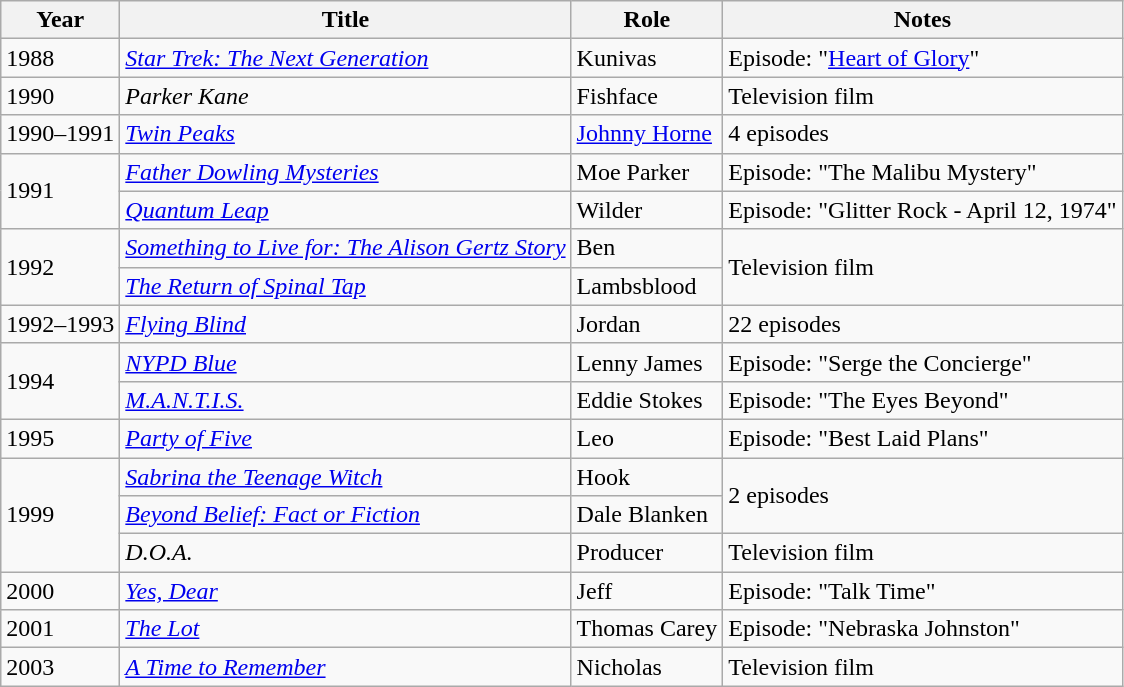<table class="wikitable sortable">
<tr>
<th>Year</th>
<th>Title</th>
<th>Role</th>
<th>Notes</th>
</tr>
<tr>
<td>1988</td>
<td><em><a href='#'>Star Trek: The Next Generation</a></em></td>
<td>Kunivas</td>
<td>Episode: "<a href='#'>Heart of Glory</a>"</td>
</tr>
<tr>
<td>1990</td>
<td><em>Parker Kane</em></td>
<td>Fishface</td>
<td>Television film</td>
</tr>
<tr>
<td>1990–1991</td>
<td><em><a href='#'>Twin Peaks</a></em></td>
<td><a href='#'>Johnny Horne</a></td>
<td>4 episodes</td>
</tr>
<tr>
<td rowspan="2">1991</td>
<td><em><a href='#'>Father Dowling Mysteries</a></em></td>
<td>Moe Parker</td>
<td>Episode: "The Malibu Mystery"</td>
</tr>
<tr>
<td><em><a href='#'>Quantum Leap</a></em></td>
<td>Wilder</td>
<td>Episode: "Glitter Rock - April 12, 1974"</td>
</tr>
<tr>
<td rowspan="2">1992</td>
<td><em><a href='#'>Something to Live for: The Alison Gertz Story</a></em></td>
<td>Ben</td>
<td rowspan="2">Television film</td>
</tr>
<tr>
<td><em><a href='#'>The Return of Spinal Tap</a></em></td>
<td>Lambsblood</td>
</tr>
<tr>
<td>1992–1993</td>
<td><a href='#'><em>Flying Blind</em></a></td>
<td>Jordan</td>
<td>22 episodes</td>
</tr>
<tr>
<td rowspan="2">1994</td>
<td><em><a href='#'>NYPD Blue</a></em></td>
<td>Lenny James</td>
<td>Episode: "Serge the Concierge"</td>
</tr>
<tr>
<td><em><a href='#'>M.A.N.T.I.S.</a></em></td>
<td>Eddie Stokes</td>
<td>Episode: "The Eyes Beyond"</td>
</tr>
<tr>
<td>1995</td>
<td><em><a href='#'>Party of Five</a></em></td>
<td>Leo</td>
<td>Episode: "Best Laid Plans"</td>
</tr>
<tr>
<td rowspan="3">1999</td>
<td><a href='#'><em>Sabrina the Teenage Witch</em></a></td>
<td>Hook</td>
<td rowspan="2">2 episodes</td>
</tr>
<tr>
<td><em><a href='#'>Beyond Belief: Fact or Fiction</a></em></td>
<td>Dale Blanken</td>
</tr>
<tr>
<td><em>D.O.A.</em></td>
<td>Producer</td>
<td>Television film</td>
</tr>
<tr>
<td>2000</td>
<td><em><a href='#'>Yes, Dear</a></em></td>
<td>Jeff</td>
<td>Episode: "Talk Time"</td>
</tr>
<tr>
<td>2001</td>
<td><em><a href='#'>The Lot</a></em></td>
<td>Thomas Carey</td>
<td>Episode: "Nebraska Johnston"</td>
</tr>
<tr>
<td>2003</td>
<td><a href='#'><em>A Time to Remember</em></a></td>
<td>Nicholas</td>
<td>Television film</td>
</tr>
</table>
